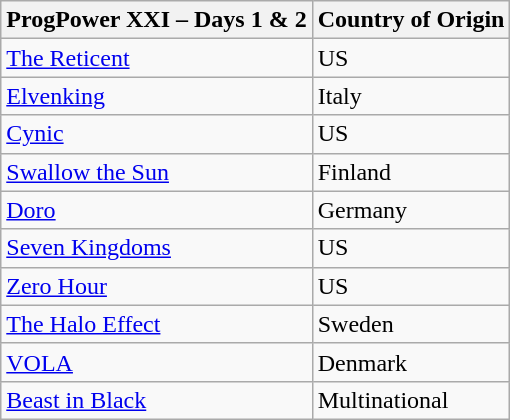<table class="wikitable">
<tr>
<th>ProgPower XXI – Days 1 & 2</th>
<th>Country of Origin</th>
</tr>
<tr>
<td><a href='#'>The Reticent</a></td>
<td>US</td>
</tr>
<tr>
<td><a href='#'>Elvenking</a></td>
<td>Italy</td>
</tr>
<tr>
<td><a href='#'>Cynic</a></td>
<td>US</td>
</tr>
<tr>
<td><a href='#'>Swallow the Sun</a></td>
<td>Finland</td>
</tr>
<tr>
<td><a href='#'>Doro</a></td>
<td>Germany</td>
</tr>
<tr>
<td><a href='#'>Seven Kingdoms</a></td>
<td>US</td>
</tr>
<tr>
<td><a href='#'>Zero Hour</a></td>
<td>US</td>
</tr>
<tr>
<td><a href='#'>The Halo Effect</a></td>
<td>Sweden</td>
</tr>
<tr>
<td><a href='#'>VOLA</a></td>
<td>Denmark</td>
</tr>
<tr>
<td><a href='#'>Beast in Black</a></td>
<td>Multinational</td>
</tr>
</table>
